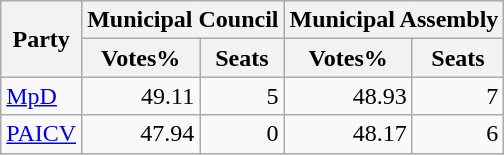<table class="wikitable sortable" style=text-align:right>
<tr>
<th rowspan=2>Party</th>
<th colspan=2>Municipal Council</th>
<th colspan=2>Municipal Assembly</th>
</tr>
<tr>
<th>Votes%</th>
<th>Seats</th>
<th>Votes%</th>
<th>Seats</th>
</tr>
<tr>
<td align=left><a href='#'>MpD</a></td>
<td>49.11</td>
<td>5</td>
<td>48.93</td>
<td>7</td>
</tr>
<tr>
<td align=left><a href='#'>PAICV</a></td>
<td>47.94</td>
<td>0</td>
<td>48.17</td>
<td>6</td>
</tr>
</table>
